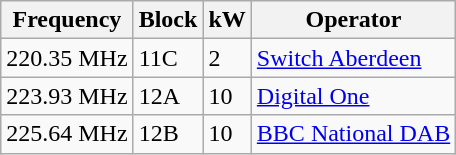<table class="wikitable sortable">
<tr>
<th>Frequency</th>
<th>Block</th>
<th>kW</th>
<th>Operator</th>
</tr>
<tr>
<td>220.35 MHz</td>
<td>11C</td>
<td>2</td>
<td><a href='#'>Switch Aberdeen</a></td>
</tr>
<tr>
<td>223.93 MHz</td>
<td>12A</td>
<td>10</td>
<td><a href='#'>Digital One</a></td>
</tr>
<tr>
<td>225.64 MHz</td>
<td>12B</td>
<td>10</td>
<td><a href='#'>BBC National DAB</a></td>
</tr>
</table>
